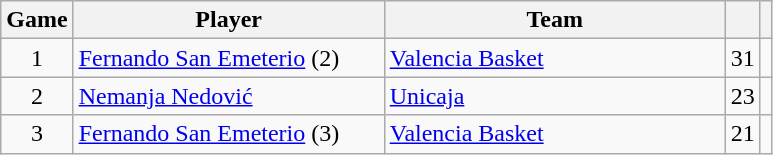<table class="wikitable sortable" style="text-align: center;">
<tr>
<th>Game</th>
<th style="width:200px;">Player</th>
<th style="width:220px;">Team</th>
<th><a href='#'></a></th>
<th></th>
</tr>
<tr>
<td>1</td>
<td align="left"> <a href='#'>Fernando San Emeterio</a> (2)</td>
<td align="left"> <a href='#'>Valencia Basket</a></td>
<td>31</td>
<td></td>
</tr>
<tr>
<td>2</td>
<td align="left"> <a href='#'>Nemanja Nedović</a></td>
<td align="left"> <a href='#'>Unicaja</a></td>
<td>23</td>
<td></td>
</tr>
<tr>
<td>3</td>
<td align="left"> <a href='#'>Fernando San Emeterio</a> (3)</td>
<td align="left"> <a href='#'>Valencia Basket</a></td>
<td>21</td>
<td></td>
</tr>
</table>
